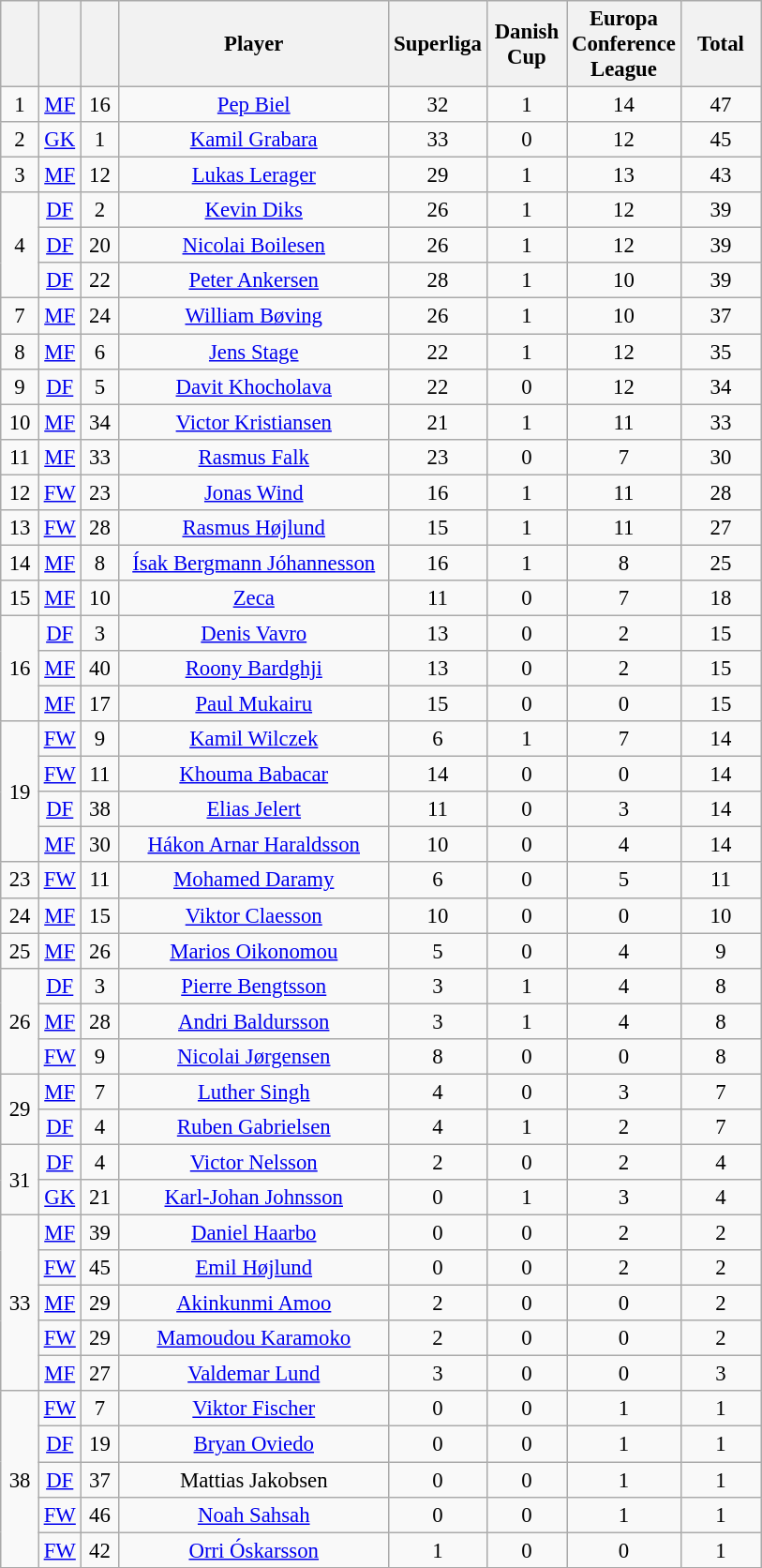<table class="wikitable sortable" style="font-size: 95%; text-align: center;">
<tr>
<th width=20></th>
<th width=20></th>
<th width=20></th>
<th width=185>Player</th>
<th width=50>Superliga</th>
<th width=50>Danish Cup</th>
<th width=50>Europa Conference League</th>
<th width=50>Total</th>
</tr>
<tr>
<td rowspan=1>1</td>
<td><a href='#'>MF</a></td>
<td>16</td>
<td> <a href='#'>Pep Biel</a></td>
<td>32</td>
<td>1</td>
<td>14</td>
<td>47</td>
</tr>
<tr>
<td rowspan=1>2</td>
<td><a href='#'>GK</a></td>
<td>1</td>
<td> <a href='#'>Kamil Grabara</a></td>
<td>33</td>
<td>0</td>
<td>12</td>
<td>45</td>
</tr>
<tr>
<td rowspan=1>3</td>
<td><a href='#'>MF</a></td>
<td>12</td>
<td> <a href='#'>Lukas Lerager</a></td>
<td>29</td>
<td>1</td>
<td>13</td>
<td>43</td>
</tr>
<tr>
<td rowspan=3>4</td>
<td><a href='#'>DF</a></td>
<td>2</td>
<td> <a href='#'>Kevin Diks</a></td>
<td>26</td>
<td>1</td>
<td>12</td>
<td>39</td>
</tr>
<tr>
<td><a href='#'>DF</a></td>
<td>20</td>
<td> <a href='#'>Nicolai Boilesen</a></td>
<td>26</td>
<td>1</td>
<td>12</td>
<td>39</td>
</tr>
<tr>
<td><a href='#'>DF</a></td>
<td>22</td>
<td> <a href='#'>Peter Ankersen</a></td>
<td>28</td>
<td>1</td>
<td>10</td>
<td>39</td>
</tr>
<tr>
<td rowspan=1>7</td>
<td><a href='#'>MF</a></td>
<td>24</td>
<td> <a href='#'>William Bøving</a></td>
<td>26</td>
<td>1</td>
<td>10</td>
<td>37</td>
</tr>
<tr>
<td rowspan=1>8</td>
<td><a href='#'>MF</a></td>
<td>6</td>
<td> <a href='#'>Jens Stage</a></td>
<td>22</td>
<td>1</td>
<td>12</td>
<td>35</td>
</tr>
<tr>
<td rowspan=1>9</td>
<td><a href='#'>DF</a></td>
<td>5</td>
<td> <a href='#'>Davit Khocholava</a></td>
<td>22</td>
<td>0</td>
<td>12</td>
<td>34</td>
</tr>
<tr>
<td rowspan=1>10</td>
<td><a href='#'>MF</a></td>
<td>34</td>
<td> <a href='#'>Victor Kristiansen</a></td>
<td>21</td>
<td>1</td>
<td>11</td>
<td>33</td>
</tr>
<tr>
<td rowspan=1>11</td>
<td><a href='#'>MF</a></td>
<td>33</td>
<td> <a href='#'>Rasmus Falk</a></td>
<td>23</td>
<td>0</td>
<td>7</td>
<td>30</td>
</tr>
<tr>
<td rowspan=1>12</td>
<td><a href='#'>FW</a></td>
<td>23</td>
<td> <a href='#'>Jonas Wind</a></td>
<td>16</td>
<td>1</td>
<td>11</td>
<td>28</td>
</tr>
<tr>
<td rowspan=1>13</td>
<td><a href='#'>FW</a></td>
<td>28</td>
<td> <a href='#'>Rasmus Højlund</a></td>
<td>15</td>
<td>1</td>
<td>11</td>
<td>27</td>
</tr>
<tr>
<td rowspan=1>14</td>
<td><a href='#'>MF</a></td>
<td>8</td>
<td> <a href='#'>Ísak Bergmann Jóhannesson</a></td>
<td>16</td>
<td>1</td>
<td>8</td>
<td>25</td>
</tr>
<tr>
<td rowspan=1>15</td>
<td><a href='#'>MF</a></td>
<td>10</td>
<td> <a href='#'>Zeca</a></td>
<td>11</td>
<td>0</td>
<td>7</td>
<td>18</td>
</tr>
<tr>
<td rowspan=3>16</td>
<td><a href='#'>DF</a></td>
<td>3</td>
<td> <a href='#'>Denis Vavro</a></td>
<td>13</td>
<td>0</td>
<td>2</td>
<td>15</td>
</tr>
<tr>
<td><a href='#'>MF</a></td>
<td>40</td>
<td> <a href='#'>Roony Bardghji</a></td>
<td>13</td>
<td>0</td>
<td>2</td>
<td>15</td>
</tr>
<tr>
<td><a href='#'>MF</a></td>
<td>17</td>
<td> <a href='#'>Paul Mukairu</a></td>
<td>15</td>
<td>0</td>
<td>0</td>
<td>15</td>
</tr>
<tr>
<td rowspan=4>19</td>
<td><a href='#'>FW</a></td>
<td>9</td>
<td> <a href='#'>Kamil Wilczek</a></td>
<td>6</td>
<td>1</td>
<td>7</td>
<td>14</td>
</tr>
<tr>
<td><a href='#'>FW</a></td>
<td>11</td>
<td> <a href='#'>Khouma Babacar</a></td>
<td>14</td>
<td>0</td>
<td>0</td>
<td>14</td>
</tr>
<tr>
<td><a href='#'>DF</a></td>
<td>38</td>
<td> <a href='#'>Elias Jelert</a></td>
<td>11</td>
<td>0</td>
<td>3</td>
<td>14</td>
</tr>
<tr>
<td><a href='#'>MF</a></td>
<td>30</td>
<td> <a href='#'>Hákon Arnar Haraldsson</a></td>
<td>10</td>
<td>0</td>
<td>4</td>
<td>14</td>
</tr>
<tr>
<td rowspan=1>23</td>
<td><a href='#'>FW</a></td>
<td>11</td>
<td> <a href='#'>Mohamed Daramy</a></td>
<td>6</td>
<td>0</td>
<td>5</td>
<td>11</td>
</tr>
<tr>
<td rowspan=1>24</td>
<td><a href='#'>MF</a></td>
<td>15</td>
<td> <a href='#'>Viktor Claesson</a></td>
<td>10</td>
<td>0</td>
<td>0</td>
<td>10</td>
</tr>
<tr>
<td rowspan=1>25</td>
<td><a href='#'>MF</a></td>
<td>26</td>
<td> <a href='#'>Marios Oikonomou</a></td>
<td>5</td>
<td>0</td>
<td>4</td>
<td>9</td>
</tr>
<tr>
<td rowspan=3>26</td>
<td><a href='#'>DF</a></td>
<td>3</td>
<td> <a href='#'>Pierre Bengtsson</a></td>
<td>3</td>
<td>1</td>
<td>4</td>
<td>8</td>
</tr>
<tr>
<td><a href='#'>MF</a></td>
<td>28</td>
<td> <a href='#'>Andri Baldursson</a></td>
<td>3</td>
<td>1</td>
<td>4</td>
<td>8</td>
</tr>
<tr>
<td><a href='#'>FW</a></td>
<td>9</td>
<td> <a href='#'>Nicolai Jørgensen</a></td>
<td>8</td>
<td>0</td>
<td>0</td>
<td>8</td>
</tr>
<tr>
<td rowspan=2>29</td>
<td><a href='#'>MF</a></td>
<td>7</td>
<td> <a href='#'>Luther Singh</a></td>
<td>4</td>
<td>0</td>
<td>3</td>
<td>7</td>
</tr>
<tr>
<td><a href='#'>DF</a></td>
<td>4</td>
<td> <a href='#'>Ruben Gabrielsen</a></td>
<td>4</td>
<td>1</td>
<td>2</td>
<td>7</td>
</tr>
<tr>
<td rowspan=2>31</td>
<td><a href='#'>DF</a></td>
<td>4</td>
<td> <a href='#'>Victor Nelsson</a></td>
<td>2</td>
<td>0</td>
<td>2</td>
<td>4</td>
</tr>
<tr>
<td><a href='#'>GK</a></td>
<td>21</td>
<td> <a href='#'>Karl-Johan Johnsson</a></td>
<td>0</td>
<td>1</td>
<td>3</td>
<td>4</td>
</tr>
<tr>
<td rowspan=5>33</td>
<td><a href='#'>MF</a></td>
<td>39</td>
<td> <a href='#'>Daniel Haarbo</a></td>
<td>0</td>
<td>0</td>
<td>2</td>
<td>2</td>
</tr>
<tr>
<td><a href='#'>FW</a></td>
<td>45</td>
<td> <a href='#'>Emil Højlund</a></td>
<td>0</td>
<td>0</td>
<td>2</td>
<td>2</td>
</tr>
<tr>
<td><a href='#'>MF</a></td>
<td>29</td>
<td> <a href='#'>Akinkunmi Amoo</a></td>
<td>2</td>
<td>0</td>
<td>0</td>
<td>2</td>
</tr>
<tr>
<td><a href='#'>FW</a></td>
<td>29</td>
<td> <a href='#'>Mamoudou Karamoko</a></td>
<td>2</td>
<td>0</td>
<td>0</td>
<td>2</td>
</tr>
<tr>
<td><a href='#'>MF</a></td>
<td>27</td>
<td> <a href='#'>Valdemar Lund</a></td>
<td>3</td>
<td>0</td>
<td>0</td>
<td>3</td>
</tr>
<tr>
<td rowspan=5>38</td>
<td><a href='#'>FW</a></td>
<td>7</td>
<td> <a href='#'>Viktor Fischer</a></td>
<td>0</td>
<td>0</td>
<td>1</td>
<td>1</td>
</tr>
<tr>
<td><a href='#'>DF</a></td>
<td>19</td>
<td> <a href='#'>Bryan Oviedo</a></td>
<td>0</td>
<td>0</td>
<td>1</td>
<td>1</td>
</tr>
<tr>
<td><a href='#'>DF</a></td>
<td>37</td>
<td> Mattias Jakobsen</td>
<td>0</td>
<td>0</td>
<td>1</td>
<td>1</td>
</tr>
<tr>
<td><a href='#'>FW</a></td>
<td>46</td>
<td> <a href='#'>Noah Sahsah</a></td>
<td>0</td>
<td>0</td>
<td>1</td>
<td>1</td>
</tr>
<tr>
<td><a href='#'>FW</a></td>
<td>42</td>
<td> <a href='#'>Orri Óskarsson</a></td>
<td>1</td>
<td>0</td>
<td>0</td>
<td>1</td>
</tr>
<tr>
</tr>
</table>
